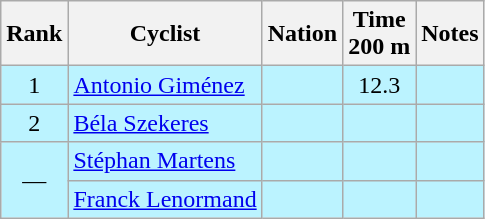<table class="wikitable sortable" style="text-align:center">
<tr>
<th>Rank</th>
<th>Cyclist</th>
<th>Nation</th>
<th>Time<br>200 m</th>
<th>Notes</th>
</tr>
<tr bgcolor=bbf3ff>
<td>1</td>
<td align=left><a href='#'>Antonio Giménez</a></td>
<td align=left></td>
<td>12.3</td>
<td></td>
</tr>
<tr bgcolor=bbf3ff>
<td>2</td>
<td align=left><a href='#'>Béla Szekeres</a></td>
<td align=left></td>
<td></td>
<td></td>
</tr>
<tr bgcolor=bbf3ff>
<td rowspan=2 data-sort-value=3>—</td>
<td align=left><a href='#'>Stéphan Martens</a></td>
<td align=left></td>
<td data-sort-value=99.9></td>
<td></td>
</tr>
<tr bgcolor=bbf3ff>
<td align=left><a href='#'>Franck Lenormand</a></td>
<td align=left></td>
<td data-sort-value=99.9></td>
<td></td>
</tr>
</table>
